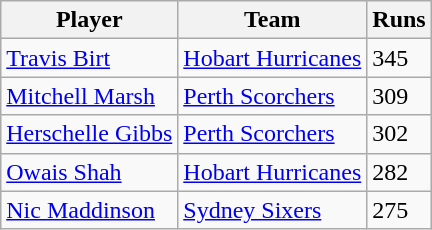<table class="wikitable">
<tr>
<th>Player</th>
<th>Team</th>
<th>Runs</th>
</tr>
<tr>
<td><a href='#'>Travis Birt</a></td>
<td><a href='#'>Hobart Hurricanes</a></td>
<td>345</td>
</tr>
<tr>
<td><a href='#'>Mitchell Marsh</a></td>
<td><a href='#'>Perth Scorchers</a></td>
<td>309</td>
</tr>
<tr>
<td><a href='#'>Herschelle Gibbs</a></td>
<td><a href='#'>Perth Scorchers</a></td>
<td>302</td>
</tr>
<tr>
<td><a href='#'>Owais Shah</a></td>
<td><a href='#'>Hobart Hurricanes</a></td>
<td>282</td>
</tr>
<tr>
<td><a href='#'>Nic Maddinson</a></td>
<td><a href='#'>Sydney Sixers</a></td>
<td>275</td>
</tr>
</table>
